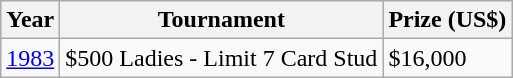<table class="wikitable">
<tr>
<th>Year</th>
<th>Tournament</th>
<th>Prize (US$)</th>
</tr>
<tr>
<td><a href='#'>1983</a></td>
<td>$500 Ladies - Limit 7 Card Stud</td>
<td>$16,000</td>
</tr>
</table>
